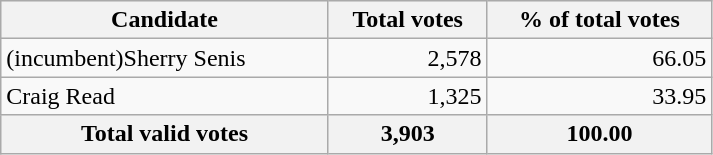<table style="width:475px;" class="wikitable">
<tr bgcolor="#EEEEEE">
<th align="left">Candidate</th>
<th align="right">Total votes</th>
<th align="right">% of total votes</th>
</tr>
<tr>
<td align="left">(incumbent)Sherry Senis</td>
<td align="right">2,578</td>
<td align="right">66.05</td>
</tr>
<tr>
<td align="left">Craig Read</td>
<td align="right">1,325</td>
<td align="right">33.95</td>
</tr>
<tr bgcolor="#EEEEEE">
<th align="left">Total valid votes</th>
<th align="right">3,903</th>
<th align="right">100.00</th>
</tr>
</table>
